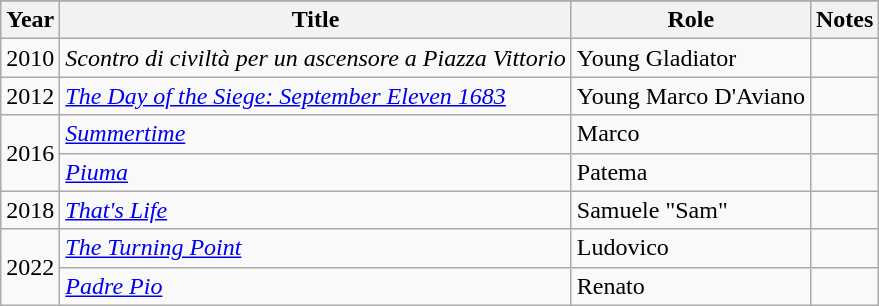<table class="wikitable">
<tr>
</tr>
<tr>
<th>Year</th>
<th>Title</th>
<th>Role</th>
<th>Notes</th>
</tr>
<tr>
<td>2010</td>
<td><em>Scontro di civiltà per un ascensore a Piazza Vittorio</em></td>
<td>Young Gladiator</td>
<td></td>
</tr>
<tr>
<td>2012</td>
<td><em><a href='#'>The Day of the Siege: September Eleven 1683</a></em></td>
<td>Young Marco D'Aviano</td>
<td></td>
</tr>
<tr>
<td rowspan="2">2016</td>
<td><em><a href='#'>Summertime</a></em></td>
<td>Marco</td>
<td></td>
</tr>
<tr>
<td><em><a href='#'>Piuma</a></em></td>
<td>Patema</td>
<td></td>
</tr>
<tr>
<td>2018</td>
<td><em><a href='#'>That's Life</a></em></td>
<td>Samuele "Sam"</td>
<td></td>
</tr>
<tr>
<td rowspan="2">2022</td>
<td><em><a href='#'>The Turning Point</a></em></td>
<td>Ludovico</td>
<td></td>
</tr>
<tr>
<td><em><a href='#'>Padre Pio</a></em></td>
<td>Renato</td>
<td></td>
</tr>
</table>
